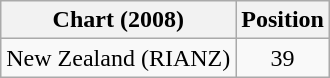<table class="wikitable">
<tr>
<th>Chart (2008)</th>
<th>Position</th>
</tr>
<tr>
<td>New Zealand (RIANZ)</td>
<td align="center">39</td>
</tr>
</table>
